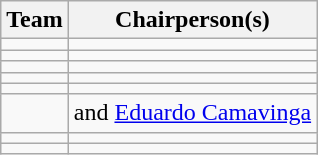<table class="wikitable sortable" style="text-align: left;">
<tr>
<th>Team</th>
<th>Chairperson(s)</th>
</tr>
<tr>
<td><strong></strong></td>
<td></td>
</tr>
<tr>
<td><strong></strong></td>
<td></td>
</tr>
<tr>
<td><strong></strong></td>
<td></td>
</tr>
<tr>
<td><strong></strong></td>
<td></td>
</tr>
<tr>
<td><strong></strong></td>
<td></td>
</tr>
<tr>
<td><strong></strong></td>
<td> and  <a href='#'>Eduardo Camavinga</a></td>
</tr>
<tr>
<td><strong></strong></td>
<td></td>
</tr>
<tr>
<td><strong></strong></td>
<td></td>
</tr>
</table>
